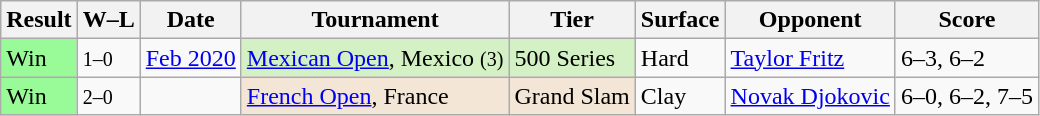<table class="sortable wikitable">
<tr>
<th>Result</th>
<th class="unsortable">W–L</th>
<th>Date</th>
<th>Tournament</th>
<th>Tier</th>
<th>Surface</th>
<th>Opponent</th>
<th class="unsortable">Score</th>
</tr>
<tr>
<td style="background:#98fb98;">Win</td>
<td><small>1–0</small></td>
<td><a href='#'>Feb 2020</a></td>
<td style="background:#d4f1c5;"><a href='#'>Mexican Open</a>, Mexico <small>(3)</small></td>
<td style="background:#d4f1c5;">500 Series</td>
<td>Hard</td>
<td> <a href='#'>Taylor Fritz</a></td>
<td>6–3, 6–2</td>
</tr>
<tr>
<td style="background:#98fb98;">Win</td>
<td><small>2–0</small></td>
<td><a href='#'></a></td>
<td style="background:#f3e6d7;"><a href='#'>French Open</a>, France</td>
<td style="background:#f3e6d7;">Grand Slam</td>
<td>Clay</td>
<td> <a href='#'>Novak Djokovic</a></td>
<td>6–0, 6–2, 7–5</td>
</tr>
</table>
